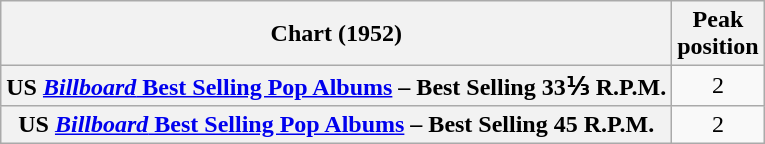<table class="wikitable plainrowheaders" style="text-align:center">
<tr>
<th scope="col">Chart (1952)</th>
<th scope="col">Peak<br>position</th>
</tr>
<tr>
<th scope="row" align="left">US <a href='#'><em>Billboard</em> Best Selling Pop Albums</a> – Best Selling 33⅓ R.P.M.</th>
<td>2</td>
</tr>
<tr>
<th scope="row" align="left">US <a href='#'><em>Billboard</em> Best Selling Pop Albums</a> – Best Selling 45 R.P.M.</th>
<td>2</td>
</tr>
</table>
